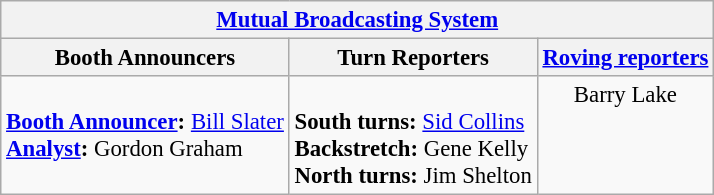<table class="wikitable" style="font-size: 95%;">
<tr>
<th colspan=3><a href='#'>Mutual Broadcasting System</a></th>
</tr>
<tr>
<th>Booth Announcers</th>
<th>Turn Reporters</th>
<th><a href='#'>Roving reporters</a></th>
</tr>
<tr>
<td valign="top"><br><strong><a href='#'>Booth Announcer</a>:</strong> <a href='#'>Bill Slater</a><br>
<strong><a href='#'>Analyst</a>:</strong> Gordon Graham<br></td>
<td valign="top"><br><strong>South turns:</strong> <a href='#'>Sid Collins</a><br>    
<strong>Backstretch:</strong> Gene Kelly<br>
<strong>North turns:</strong> Jim Shelton<br></td>
<td align="center" valign="top">Barry Lake<br></td>
</tr>
</table>
